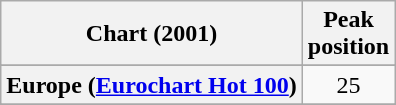<table class="wikitable sortable plainrowheaders" style="text-align:center">
<tr>
<th>Chart (2001)</th>
<th>Peak<br>position</th>
</tr>
<tr>
</tr>
<tr>
<th scope="row">Europe (<a href='#'>Eurochart Hot 100</a>)</th>
<td>25</td>
</tr>
<tr>
</tr>
<tr>
</tr>
</table>
